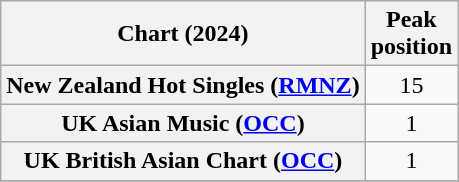<table class="wikitable sortable plainrowheaders" style="text-align:center">
<tr>
<th scope="col">Chart (2024)</th>
<th scope="col">Peak<br>position</th>
</tr>
<tr>
<th scope="row">New Zealand Hot Singles (<a href='#'>RMNZ</a>)</th>
<td>15</td>
</tr>
<tr>
<th scope="row">UK Asian Music (<a href='#'>OCC</a>)</th>
<td>1</td>
</tr>
<tr>
<th scope="row">UK British Asian Chart (<a href='#'>OCC</a>)</th>
<td>1</td>
</tr>
<tr>
</tr>
</table>
